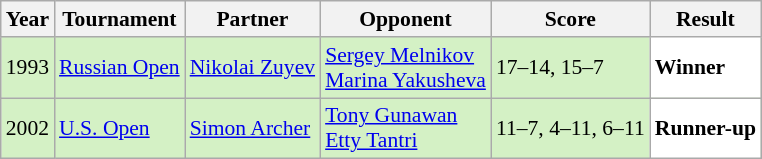<table class="sortable wikitable" style="font-size: 90%;">
<tr>
<th>Year</th>
<th>Tournament</th>
<th>Partner</th>
<th>Opponent</th>
<th>Score</th>
<th>Result</th>
</tr>
<tr style="background:#D4F1C5">
<td align="center">1993</td>
<td align="left"><a href='#'>Russian Open</a></td>
<td align="left"> <a href='#'>Nikolai Zuyev</a></td>
<td align="left"> <a href='#'>Sergey Melnikov</a><br> <a href='#'>Marina Yakusheva</a></td>
<td align="left">17–14, 15–7</td>
<td style="text-align:left; background:white"> <strong>Winner</strong></td>
</tr>
<tr style="background:#D4F1C5">
<td align="center">2002</td>
<td align="left"><a href='#'>U.S. Open</a></td>
<td align="left"> <a href='#'>Simon Archer</a></td>
<td align="left"> <a href='#'>Tony Gunawan</a><br> <a href='#'>Etty Tantri</a></td>
<td align="left">11–7, 4–11, 6–11</td>
<td style="text-align:left; background:white"> <strong>Runner-up</strong></td>
</tr>
</table>
